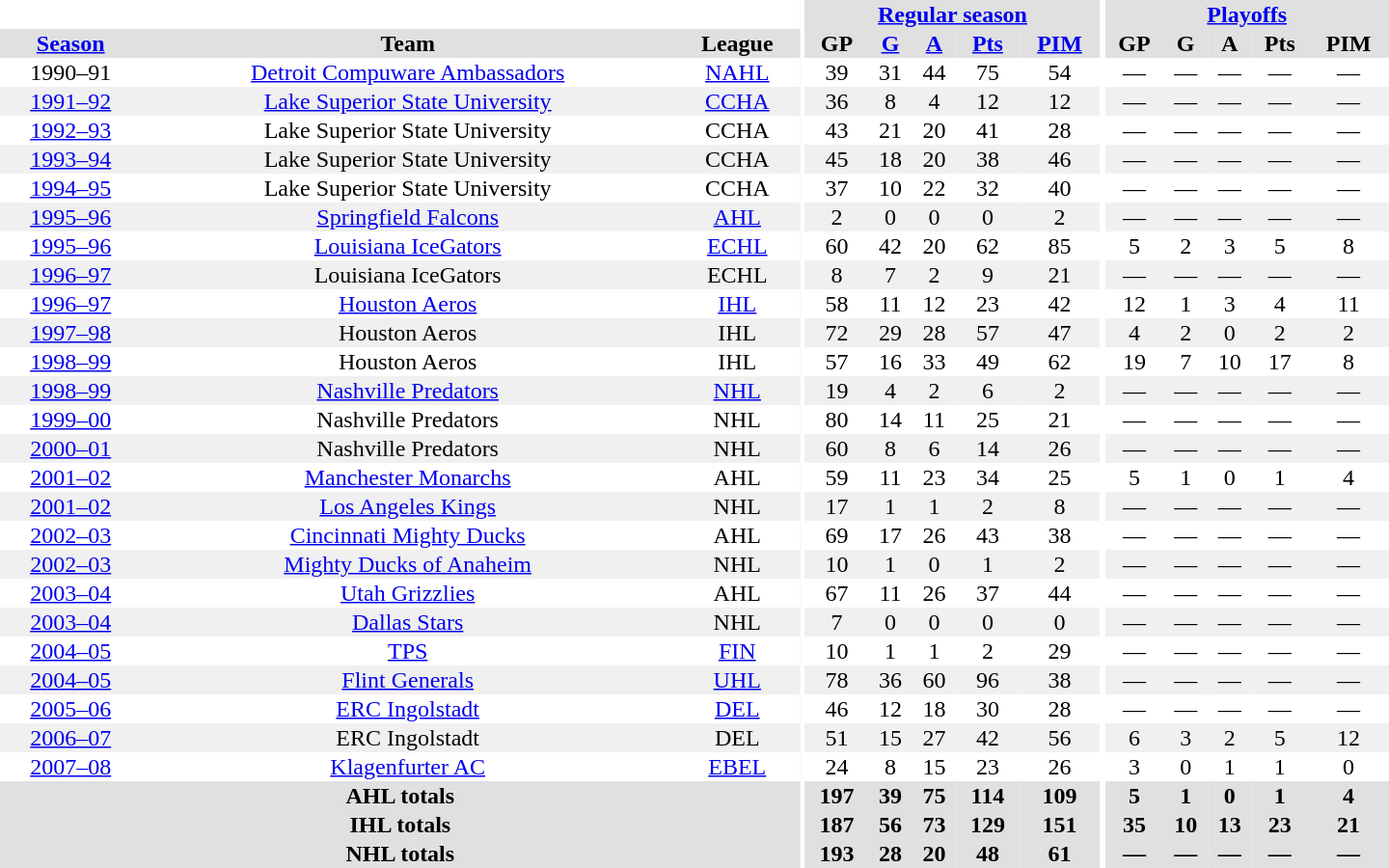<table border="0" cellpadding="1" cellspacing="0" style="text-align:center; width:60em">
<tr bgcolor="#e0e0e0">
<th colspan="3" bgcolor="#ffffff"></th>
<th rowspan="100" bgcolor="#ffffff"></th>
<th colspan="5"><a href='#'>Regular season</a></th>
<th rowspan="100" bgcolor="#ffffff"></th>
<th colspan="5"><a href='#'>Playoffs</a></th>
</tr>
<tr bgcolor="#e0e0e0">
<th><a href='#'>Season</a></th>
<th>Team</th>
<th>League</th>
<th>GP</th>
<th><a href='#'>G</a></th>
<th><a href='#'>A</a></th>
<th><a href='#'>Pts</a></th>
<th><a href='#'>PIM</a></th>
<th>GP</th>
<th>G</th>
<th>A</th>
<th>Pts</th>
<th>PIM</th>
</tr>
<tr>
<td>1990–91</td>
<td><a href='#'>Detroit Compuware Ambassadors</a></td>
<td><a href='#'>NAHL</a></td>
<td>39</td>
<td>31</td>
<td>44</td>
<td>75</td>
<td>54</td>
<td>—</td>
<td>—</td>
<td>—</td>
<td>—</td>
<td>—</td>
</tr>
<tr bgcolor="#f0f0f0">
<td><a href='#'>1991–92</a></td>
<td><a href='#'>Lake Superior State University</a></td>
<td><a href='#'>CCHA</a></td>
<td>36</td>
<td>8</td>
<td>4</td>
<td>12</td>
<td>12</td>
<td>—</td>
<td>—</td>
<td>—</td>
<td>—</td>
<td>—</td>
</tr>
<tr>
<td><a href='#'>1992–93</a></td>
<td>Lake Superior State University</td>
<td>CCHA</td>
<td>43</td>
<td>21</td>
<td>20</td>
<td>41</td>
<td>28</td>
<td>—</td>
<td>—</td>
<td>—</td>
<td>—</td>
<td>—</td>
</tr>
<tr bgcolor="#f0f0f0">
<td><a href='#'>1993–94</a></td>
<td>Lake Superior State University</td>
<td>CCHA</td>
<td>45</td>
<td>18</td>
<td>20</td>
<td>38</td>
<td>46</td>
<td>—</td>
<td>—</td>
<td>—</td>
<td>—</td>
<td>—</td>
</tr>
<tr>
<td><a href='#'>1994–95</a></td>
<td>Lake Superior State University</td>
<td>CCHA</td>
<td>37</td>
<td>10</td>
<td>22</td>
<td>32</td>
<td>40</td>
<td>—</td>
<td>—</td>
<td>—</td>
<td>—</td>
<td>—</td>
</tr>
<tr bgcolor="#f0f0f0">
<td><a href='#'>1995–96</a></td>
<td><a href='#'>Springfield Falcons</a></td>
<td><a href='#'>AHL</a></td>
<td>2</td>
<td>0</td>
<td>0</td>
<td>0</td>
<td>2</td>
<td>—</td>
<td>—</td>
<td>—</td>
<td>—</td>
<td>—</td>
</tr>
<tr>
<td><a href='#'>1995–96</a></td>
<td><a href='#'>Louisiana IceGators</a></td>
<td><a href='#'>ECHL</a></td>
<td>60</td>
<td>42</td>
<td>20</td>
<td>62</td>
<td>85</td>
<td>5</td>
<td>2</td>
<td>3</td>
<td>5</td>
<td>8</td>
</tr>
<tr bgcolor="#f0f0f0">
<td><a href='#'>1996–97</a></td>
<td>Louisiana IceGators</td>
<td>ECHL</td>
<td>8</td>
<td>7</td>
<td>2</td>
<td>9</td>
<td>21</td>
<td>—</td>
<td>—</td>
<td>—</td>
<td>—</td>
<td>—</td>
</tr>
<tr>
<td><a href='#'>1996–97</a></td>
<td><a href='#'>Houston Aeros</a></td>
<td><a href='#'>IHL</a></td>
<td>58</td>
<td>11</td>
<td>12</td>
<td>23</td>
<td>42</td>
<td>12</td>
<td>1</td>
<td>3</td>
<td>4</td>
<td>11</td>
</tr>
<tr bgcolor="#f0f0f0">
<td><a href='#'>1997–98</a></td>
<td>Houston Aeros</td>
<td>IHL</td>
<td>72</td>
<td>29</td>
<td>28</td>
<td>57</td>
<td>47</td>
<td>4</td>
<td>2</td>
<td>0</td>
<td>2</td>
<td>2</td>
</tr>
<tr>
<td><a href='#'>1998–99</a></td>
<td>Houston Aeros</td>
<td>IHL</td>
<td>57</td>
<td>16</td>
<td>33</td>
<td>49</td>
<td>62</td>
<td>19</td>
<td>7</td>
<td>10</td>
<td>17</td>
<td>8</td>
</tr>
<tr bgcolor="#f0f0f0">
<td><a href='#'>1998–99</a></td>
<td><a href='#'>Nashville Predators</a></td>
<td><a href='#'>NHL</a></td>
<td>19</td>
<td>4</td>
<td>2</td>
<td>6</td>
<td>2</td>
<td>—</td>
<td>—</td>
<td>—</td>
<td>—</td>
<td>—</td>
</tr>
<tr>
<td><a href='#'>1999–00</a></td>
<td>Nashville Predators</td>
<td>NHL</td>
<td>80</td>
<td>14</td>
<td>11</td>
<td>25</td>
<td>21</td>
<td>—</td>
<td>—</td>
<td>—</td>
<td>—</td>
<td>—</td>
</tr>
<tr bgcolor="#f0f0f0">
<td><a href='#'>2000–01</a></td>
<td>Nashville Predators</td>
<td>NHL</td>
<td>60</td>
<td>8</td>
<td>6</td>
<td>14</td>
<td>26</td>
<td>—</td>
<td>—</td>
<td>—</td>
<td>—</td>
<td>—</td>
</tr>
<tr>
<td><a href='#'>2001–02</a></td>
<td><a href='#'>Manchester Monarchs</a></td>
<td>AHL</td>
<td>59</td>
<td>11</td>
<td>23</td>
<td>34</td>
<td>25</td>
<td>5</td>
<td>1</td>
<td>0</td>
<td>1</td>
<td>4</td>
</tr>
<tr bgcolor="#f0f0f0">
<td><a href='#'>2001–02</a></td>
<td><a href='#'>Los Angeles Kings</a></td>
<td>NHL</td>
<td>17</td>
<td>1</td>
<td>1</td>
<td>2</td>
<td>8</td>
<td>—</td>
<td>—</td>
<td>—</td>
<td>—</td>
<td>—</td>
</tr>
<tr>
<td><a href='#'>2002–03</a></td>
<td><a href='#'>Cincinnati Mighty Ducks</a></td>
<td>AHL</td>
<td>69</td>
<td>17</td>
<td>26</td>
<td>43</td>
<td>38</td>
<td>—</td>
<td>—</td>
<td>—</td>
<td>—</td>
<td>—</td>
</tr>
<tr bgcolor="#f0f0f0">
<td><a href='#'>2002–03</a></td>
<td><a href='#'>Mighty Ducks of Anaheim</a></td>
<td>NHL</td>
<td>10</td>
<td>1</td>
<td>0</td>
<td>1</td>
<td>2</td>
<td>—</td>
<td>—</td>
<td>—</td>
<td>—</td>
<td>—</td>
</tr>
<tr>
<td><a href='#'>2003–04</a></td>
<td><a href='#'>Utah Grizzlies</a></td>
<td>AHL</td>
<td>67</td>
<td>11</td>
<td>26</td>
<td>37</td>
<td>44</td>
<td>—</td>
<td>—</td>
<td>—</td>
<td>—</td>
<td>—</td>
</tr>
<tr bgcolor="#f0f0f0">
<td><a href='#'>2003–04</a></td>
<td><a href='#'>Dallas Stars</a></td>
<td>NHL</td>
<td>7</td>
<td>0</td>
<td>0</td>
<td>0</td>
<td>0</td>
<td>—</td>
<td>—</td>
<td>—</td>
<td>—</td>
<td>—</td>
</tr>
<tr>
<td><a href='#'>2004–05</a></td>
<td><a href='#'>TPS</a></td>
<td><a href='#'>FIN</a></td>
<td>10</td>
<td>1</td>
<td>1</td>
<td>2</td>
<td>29</td>
<td>—</td>
<td>—</td>
<td>—</td>
<td>—</td>
<td>—</td>
</tr>
<tr bgcolor="#f0f0f0">
<td><a href='#'>2004–05</a></td>
<td><a href='#'>Flint Generals</a></td>
<td><a href='#'>UHL</a></td>
<td>78</td>
<td>36</td>
<td>60</td>
<td>96</td>
<td>38</td>
<td>—</td>
<td>—</td>
<td>—</td>
<td>—</td>
<td>—</td>
</tr>
<tr>
<td><a href='#'>2005–06</a></td>
<td><a href='#'>ERC Ingolstadt</a></td>
<td><a href='#'>DEL</a></td>
<td>46</td>
<td>12</td>
<td>18</td>
<td>30</td>
<td>28</td>
<td>—</td>
<td>—</td>
<td>—</td>
<td>—</td>
<td>—</td>
</tr>
<tr bgcolor="#f0f0f0">
<td><a href='#'>2006–07</a></td>
<td>ERC Ingolstadt</td>
<td>DEL</td>
<td>51</td>
<td>15</td>
<td>27</td>
<td>42</td>
<td>56</td>
<td>6</td>
<td>3</td>
<td>2</td>
<td>5</td>
<td>12</td>
</tr>
<tr>
<td><a href='#'>2007–08</a></td>
<td><a href='#'>Klagenfurter AC</a></td>
<td><a href='#'>EBEL</a></td>
<td>24</td>
<td>8</td>
<td>15</td>
<td>23</td>
<td>26</td>
<td>3</td>
<td>0</td>
<td>1</td>
<td>1</td>
<td>0</td>
</tr>
<tr bgcolor="#e0e0e0">
<th colspan="3">AHL totals</th>
<th>197</th>
<th>39</th>
<th>75</th>
<th>114</th>
<th>109</th>
<th>5</th>
<th>1</th>
<th>0</th>
<th>1</th>
<th>4</th>
</tr>
<tr bgcolor="#e0e0e0">
<th colspan="3">IHL totals</th>
<th>187</th>
<th>56</th>
<th>73</th>
<th>129</th>
<th>151</th>
<th>35</th>
<th>10</th>
<th>13</th>
<th>23</th>
<th>21</th>
</tr>
<tr bgcolor="#e0e0e0">
<th colspan="3">NHL totals</th>
<th>193</th>
<th>28</th>
<th>20</th>
<th>48</th>
<th>61</th>
<th>—</th>
<th>—</th>
<th>—</th>
<th>—</th>
<th>—</th>
</tr>
</table>
